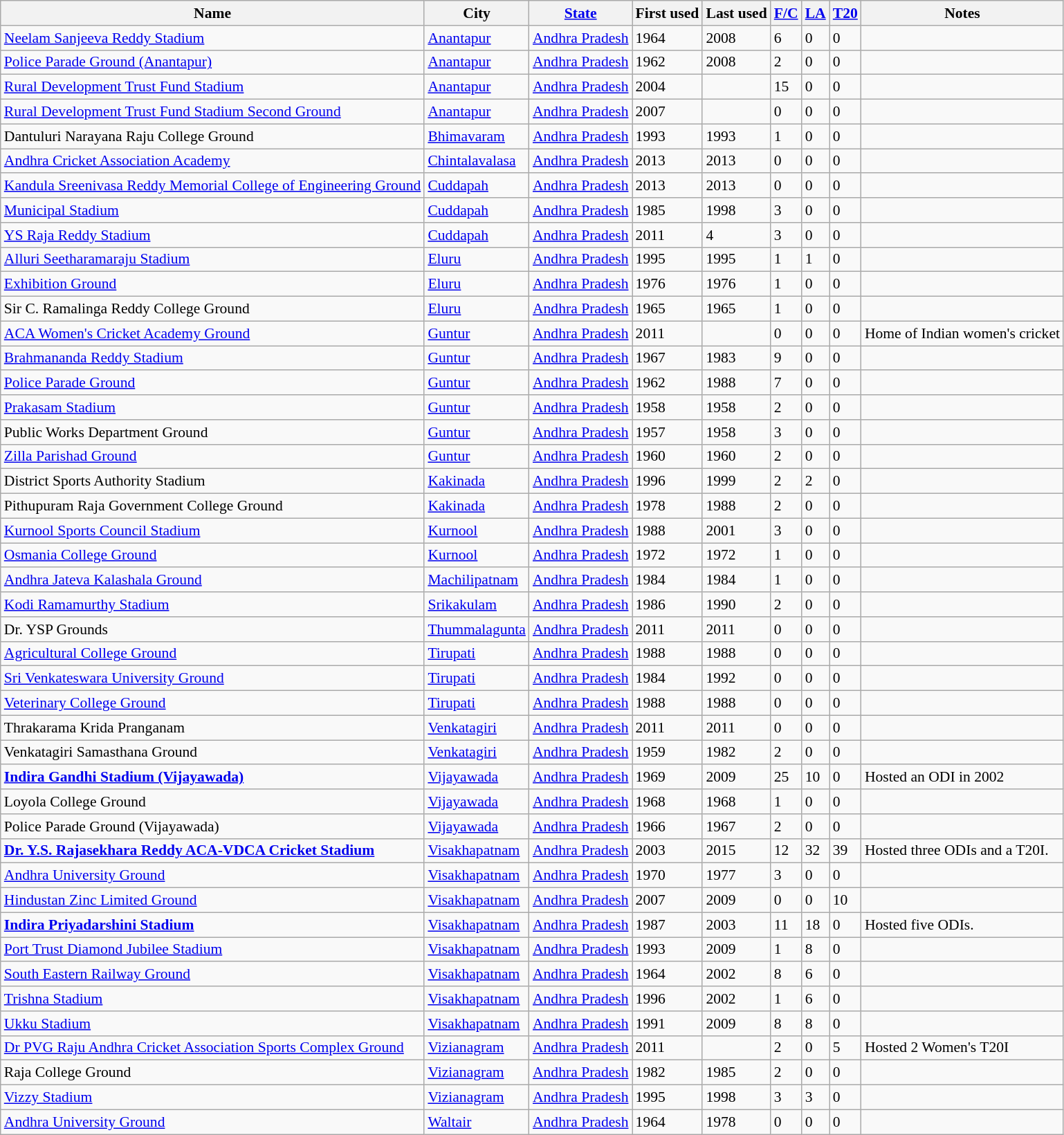<table class="wikitable sortable collapsible static-row-numbers" style="font-size: 90%">
<tr>
<th>Name</th>
<th>City</th>
<th><a href='#'>State</a></th>
<th>First used</th>
<th>Last used</th>
<th><a href='#'>F/C</a></th>
<th><a href='#'>LA</a></th>
<th><a href='#'>T20</a></th>
<th>Notes</th>
</tr>
<tr>
<td><a href='#'>Neelam Sanjeeva Reddy Stadium</a></td>
<td><a href='#'>Anantapur</a></td>
<td><a href='#'>Andhra Pradesh</a></td>
<td>1964</td>
<td>2008</td>
<td>6</td>
<td>0</td>
<td>0</td>
<td></td>
</tr>
<tr>
<td><a href='#'>Police Parade Ground (Anantapur)</a></td>
<td><a href='#'>Anantapur</a></td>
<td><a href='#'>Andhra Pradesh</a></td>
<td>1962</td>
<td>2008</td>
<td>2</td>
<td>0</td>
<td>0</td>
<td></td>
</tr>
<tr>
<td><a href='#'>Rural Development Trust Fund Stadium</a></td>
<td><a href='#'>Anantapur</a></td>
<td><a href='#'>Andhra Pradesh</a></td>
<td>2004</td>
<td></td>
<td>15</td>
<td>0</td>
<td>0</td>
<td></td>
</tr>
<tr>
<td><a href='#'>Rural Development Trust Fund Stadium Second Ground</a></td>
<td><a href='#'>Anantapur</a></td>
<td><a href='#'>Andhra Pradesh</a></td>
<td>2007</td>
<td></td>
<td>0</td>
<td>0</td>
<td>0</td>
<td></td>
</tr>
<tr>
<td>Dantuluri Narayana Raju College Ground</td>
<td><a href='#'>Bhimavaram</a></td>
<td><a href='#'>Andhra Pradesh</a></td>
<td>1993</td>
<td>1993</td>
<td>1</td>
<td>0</td>
<td>0</td>
<td></td>
</tr>
<tr>
<td><a href='#'>Andhra Cricket Association Academy</a></td>
<td><a href='#'>Chintalavalasa</a></td>
<td><a href='#'>Andhra Pradesh</a></td>
<td>2013</td>
<td>2013</td>
<td>0</td>
<td>0</td>
<td>0</td>
<td></td>
</tr>
<tr>
<td><a href='#'>Kandula Sreenivasa Reddy Memorial College of Engineering Ground</a></td>
<td><a href='#'>Cuddapah</a></td>
<td><a href='#'>Andhra Pradesh</a></td>
<td>2013</td>
<td>2013</td>
<td>0</td>
<td>0</td>
<td>0</td>
<td></td>
</tr>
<tr>
<td><a href='#'>Municipal Stadium</a></td>
<td><a href='#'>Cuddapah</a></td>
<td><a href='#'>Andhra Pradesh</a></td>
<td>1985</td>
<td>1998</td>
<td>3</td>
<td>0</td>
<td>0</td>
<td></td>
</tr>
<tr>
<td><a href='#'>YS Raja Reddy Stadium</a></td>
<td><a href='#'>Cuddapah</a></td>
<td><a href='#'>Andhra Pradesh</a></td>
<td>2011</td>
<td>4</td>
<td>3</td>
<td>0</td>
<td>0</td>
<td></td>
</tr>
<tr>
<td><a href='#'>Alluri Seetharamaraju Stadium</a></td>
<td><a href='#'>Eluru</a></td>
<td><a href='#'>Andhra Pradesh</a></td>
<td>1995</td>
<td>1995</td>
<td>1</td>
<td>1</td>
<td>0</td>
<td></td>
</tr>
<tr>
<td><a href='#'>Exhibition Ground</a></td>
<td><a href='#'>Eluru</a></td>
<td><a href='#'>Andhra Pradesh</a></td>
<td>1976</td>
<td>1976</td>
<td>1</td>
<td>0</td>
<td>0</td>
<td></td>
</tr>
<tr>
<td>Sir C. Ramalinga Reddy College Ground</td>
<td><a href='#'>Eluru</a></td>
<td><a href='#'>Andhra Pradesh</a></td>
<td>1965</td>
<td>1965</td>
<td>1</td>
<td>0</td>
<td>0</td>
<td></td>
</tr>
<tr>
<td><a href='#'>ACA Women's Cricket Academy Ground</a></td>
<td><a href='#'>Guntur</a></td>
<td><a href='#'>Andhra Pradesh</a></td>
<td>2011</td>
<td></td>
<td>0</td>
<td>0</td>
<td>0</td>
<td>Home of Indian women's cricket</td>
</tr>
<tr>
<td><a href='#'>Brahmananda Reddy Stadium</a></td>
<td><a href='#'>Guntur</a></td>
<td><a href='#'>Andhra Pradesh</a></td>
<td>1967</td>
<td>1983</td>
<td>9</td>
<td>0</td>
<td>0</td>
<td></td>
</tr>
<tr>
<td><a href='#'>Police Parade Ground</a></td>
<td><a href='#'>Guntur</a></td>
<td><a href='#'>Andhra Pradesh</a></td>
<td>1962</td>
<td>1988</td>
<td>7</td>
<td>0</td>
<td>0</td>
<td></td>
</tr>
<tr>
<td><a href='#'>Prakasam Stadium</a></td>
<td><a href='#'>Guntur</a></td>
<td><a href='#'>Andhra Pradesh</a></td>
<td>1958</td>
<td>1958</td>
<td>2</td>
<td>0</td>
<td>0</td>
<td></td>
</tr>
<tr>
<td>Public Works Department Ground</td>
<td><a href='#'>Guntur</a></td>
<td><a href='#'>Andhra Pradesh</a></td>
<td>1957</td>
<td>1958</td>
<td>3</td>
<td>0</td>
<td>0</td>
<td></td>
</tr>
<tr>
<td><a href='#'>Zilla Parishad Ground</a></td>
<td><a href='#'>Guntur</a></td>
<td><a href='#'>Andhra Pradesh</a></td>
<td>1960</td>
<td>1960</td>
<td>2</td>
<td>0</td>
<td>0</td>
<td></td>
</tr>
<tr>
<td>District Sports Authority Stadium</td>
<td><a href='#'>Kakinada</a></td>
<td><a href='#'>Andhra Pradesh</a></td>
<td>1996</td>
<td>1999</td>
<td>2</td>
<td>2</td>
<td>0</td>
<td></td>
</tr>
<tr>
<td>Pithupuram Raja Government College Ground</td>
<td><a href='#'>Kakinada</a></td>
<td><a href='#'>Andhra Pradesh</a></td>
<td>1978</td>
<td>1988</td>
<td>2</td>
<td>0</td>
<td>0</td>
<td></td>
</tr>
<tr>
<td><a href='#'>Kurnool Sports Council Stadium</a></td>
<td><a href='#'>Kurnool</a></td>
<td><a href='#'>Andhra Pradesh</a></td>
<td>1988</td>
<td>2001</td>
<td>3</td>
<td>0</td>
<td>0</td>
<td></td>
</tr>
<tr>
<td><a href='#'>Osmania College Ground</a></td>
<td><a href='#'>Kurnool</a></td>
<td><a href='#'>Andhra Pradesh</a></td>
<td>1972</td>
<td>1972</td>
<td>1</td>
<td>0</td>
<td>0</td>
<td></td>
</tr>
<tr>
<td><a href='#'>Andhra Jateva Kalashala Ground</a></td>
<td><a href='#'>Machilipatnam</a></td>
<td><a href='#'>Andhra Pradesh</a></td>
<td>1984</td>
<td>1984</td>
<td>1</td>
<td>0</td>
<td>0</td>
<td></td>
</tr>
<tr>
<td><a href='#'>Kodi Ramamurthy Stadium</a></td>
<td><a href='#'>Srikakulam</a></td>
<td><a href='#'>Andhra Pradesh</a></td>
<td>1986</td>
<td>1990</td>
<td>2</td>
<td>0</td>
<td>0</td>
<td></td>
</tr>
<tr>
<td>Dr. YSP Grounds</td>
<td><a href='#'>Thummalagunta</a></td>
<td><a href='#'>Andhra Pradesh</a></td>
<td>2011</td>
<td>2011</td>
<td>0</td>
<td>0</td>
<td>0</td>
<td></td>
</tr>
<tr>
<td><a href='#'>Agricultural College Ground</a></td>
<td><a href='#'>Tirupati</a></td>
<td><a href='#'>Andhra Pradesh</a></td>
<td>1988</td>
<td>1988</td>
<td>0</td>
<td>0</td>
<td>0</td>
<td></td>
</tr>
<tr>
<td><a href='#'>Sri Venkateswara University Ground</a></td>
<td><a href='#'>Tirupati</a></td>
<td><a href='#'>Andhra Pradesh</a></td>
<td>1984</td>
<td>1992</td>
<td>0</td>
<td>0</td>
<td>0</td>
<td></td>
</tr>
<tr>
<td><a href='#'>Veterinary College Ground</a></td>
<td><a href='#'>Tirupati</a></td>
<td><a href='#'>Andhra Pradesh</a></td>
<td>1988</td>
<td>1988</td>
<td>0</td>
<td>0</td>
<td>0</td>
<td></td>
</tr>
<tr>
<td>Thrakarama Krida Pranganam</td>
<td><a href='#'>Venkatagiri</a></td>
<td><a href='#'>Andhra Pradesh</a></td>
<td>2011</td>
<td>2011</td>
<td>0</td>
<td>0</td>
<td>0</td>
<td></td>
</tr>
<tr>
<td>Venkatagiri Samasthana Ground</td>
<td><a href='#'>Venkatagiri</a></td>
<td><a href='#'>Andhra Pradesh</a></td>
<td>1959</td>
<td>1982</td>
<td>2</td>
<td>0</td>
<td>0</td>
<td></td>
</tr>
<tr>
<td><strong><a href='#'>Indira Gandhi Stadium (Vijayawada)</a></strong></td>
<td><a href='#'>Vijayawada</a></td>
<td><a href='#'>Andhra Pradesh</a></td>
<td>1969</td>
<td>2009</td>
<td>25</td>
<td>10</td>
<td>0</td>
<td>Hosted an ODI in 2002</td>
</tr>
<tr>
<td>Loyola College Ground</td>
<td><a href='#'>Vijayawada</a></td>
<td><a href='#'>Andhra Pradesh</a></td>
<td>1968</td>
<td>1968</td>
<td>1</td>
<td>0</td>
<td>0</td>
<td></td>
</tr>
<tr>
<td>Police Parade Ground (Vijayawada)</td>
<td><a href='#'>Vijayawada</a></td>
<td><a href='#'>Andhra Pradesh</a></td>
<td>1966</td>
<td>1967</td>
<td>2</td>
<td>0</td>
<td>0</td>
<td></td>
</tr>
<tr>
<td><strong><a href='#'>Dr. Y.S. Rajasekhara Reddy ACA-VDCA Cricket Stadium</a></strong></td>
<td><a href='#'>Visakhapatnam</a></td>
<td><a href='#'>Andhra Pradesh</a></td>
<td>2003</td>
<td>2015</td>
<td>12</td>
<td>32</td>
<td>39</td>
<td>Hosted three ODIs and a T20I.</td>
</tr>
<tr>
<td><a href='#'>Andhra University Ground</a></td>
<td><a href='#'>Visakhapatnam</a></td>
<td><a href='#'>Andhra Pradesh</a></td>
<td>1970</td>
<td>1977</td>
<td>3</td>
<td>0</td>
<td>0</td>
<td></td>
</tr>
<tr>
<td><a href='#'>Hindustan Zinc Limited Ground</a></td>
<td><a href='#'>Visakhapatnam</a></td>
<td><a href='#'>Andhra Pradesh</a></td>
<td>2007</td>
<td>2009</td>
<td>0</td>
<td>0</td>
<td>10</td>
<td></td>
</tr>
<tr>
<td><strong><a href='#'>Indira Priyadarshini Stadium</a></strong></td>
<td><a href='#'>Visakhapatnam</a></td>
<td><a href='#'>Andhra Pradesh</a></td>
<td>1987</td>
<td>2003</td>
<td>11</td>
<td>18</td>
<td>0</td>
<td>Hosted five ODIs.</td>
</tr>
<tr>
<td><a href='#'>Port Trust Diamond Jubilee Stadium</a></td>
<td><a href='#'>Visakhapatnam</a></td>
<td><a href='#'>Andhra Pradesh</a></td>
<td>1993</td>
<td>2009</td>
<td>1</td>
<td>8</td>
<td>0</td>
<td></td>
</tr>
<tr>
<td><a href='#'>South Eastern Railway Ground</a></td>
<td><a href='#'>Visakhapatnam</a></td>
<td><a href='#'>Andhra Pradesh</a></td>
<td>1964</td>
<td>2002</td>
<td>8</td>
<td>6</td>
<td>0</td>
<td></td>
</tr>
<tr>
<td><a href='#'>Trishna Stadium</a></td>
<td><a href='#'>Visakhapatnam</a></td>
<td><a href='#'>Andhra Pradesh</a></td>
<td>1996</td>
<td>2002</td>
<td>1</td>
<td>6</td>
<td>0</td>
<td></td>
</tr>
<tr>
<td><a href='#'>Ukku Stadium</a></td>
<td><a href='#'>Visakhapatnam</a></td>
<td><a href='#'>Andhra Pradesh</a></td>
<td>1991</td>
<td>2009</td>
<td>8</td>
<td>8</td>
<td>0</td>
<td></td>
</tr>
<tr>
<td><a href='#'>Dr PVG Raju Andhra Cricket Association Sports Complex Ground</a></td>
<td><a href='#'>Vizianagram</a></td>
<td><a href='#'>Andhra Pradesh</a></td>
<td>2011</td>
<td></td>
<td>2</td>
<td>0</td>
<td>5</td>
<td>Hosted 2 Women's T20I</td>
</tr>
<tr>
<td>Raja College Ground</td>
<td><a href='#'>Vizianagram</a></td>
<td><a href='#'>Andhra Pradesh</a></td>
<td>1982</td>
<td>1985</td>
<td>2</td>
<td>0</td>
<td>0</td>
<td></td>
</tr>
<tr>
<td><a href='#'>Vizzy Stadium</a></td>
<td><a href='#'>Vizianagram</a></td>
<td><a href='#'>Andhra Pradesh</a></td>
<td>1995</td>
<td>1998</td>
<td>3</td>
<td>3</td>
<td>0</td>
<td></td>
</tr>
<tr>
<td><a href='#'>Andhra University Ground</a></td>
<td><a href='#'>Waltair</a></td>
<td><a href='#'>Andhra Pradesh</a></td>
<td>1964</td>
<td>1978</td>
<td>0</td>
<td>0</td>
<td>0</td>
<td></td>
</tr>
</table>
